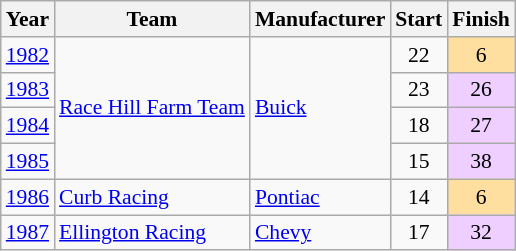<table class="wikitable" style="font-size: 90%;">
<tr>
<th>Year</th>
<th>Team</th>
<th>Manufacturer</th>
<th>Start</th>
<th>Finish</th>
</tr>
<tr>
<td><a href='#'>1982</a></td>
<td rowspan=4><a href='#'>Race Hill Farm Team</a></td>
<td rowspan=4><a href='#'>Buick</a></td>
<td align=center>22</td>
<td align=center style="background:#FFDF9F;">6</td>
</tr>
<tr>
<td><a href='#'>1983</a></td>
<td align=center>23</td>
<td align=center style="background:#EFCFFF;">26</td>
</tr>
<tr>
<td><a href='#'>1984</a></td>
<td align=center>18</td>
<td align=center style="background:#EFCFFF;">27</td>
</tr>
<tr>
<td><a href='#'>1985</a></td>
<td align=center>15</td>
<td align=center style="background:#EFCFFF;">38</td>
</tr>
<tr>
<td><a href='#'>1986</a></td>
<td><a href='#'>Curb Racing</a></td>
<td><a href='#'>Pontiac</a></td>
<td align=center>14</td>
<td align=center style="background:#FFDF9F;">6</td>
</tr>
<tr>
<td><a href='#'>1987</a></td>
<td><a href='#'>Ellington Racing</a></td>
<td><a href='#'>Chevy</a></td>
<td align=center>17</td>
<td align=center style="background:#EFCFFF;">32</td>
</tr>
</table>
